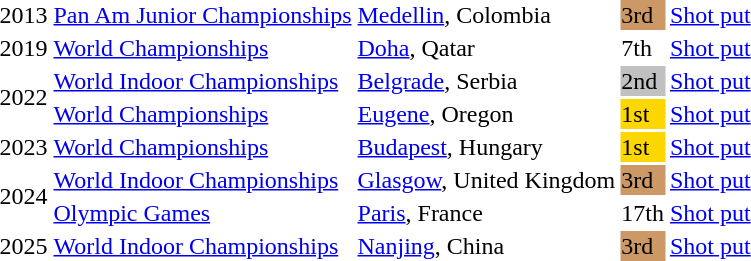<table>
<tr>
<td>2013</td>
<td><a href='#'>Pan Am Junior Championships</a></td>
<td><a href='#'>Medellin</a>, Colombia</td>
<td bgcolor=cc9966>3rd</td>
<td><a href='#'>Shot put</a></td>
<td></td>
<td></td>
</tr>
<tr>
<td>2019</td>
<td><a href='#'>World Championships</a></td>
<td><a href='#'>Doha</a>, Qatar</td>
<td>7th</td>
<td><a href='#'>Shot put</a></td>
<td></td>
<td></td>
</tr>
<tr>
<td rowspan=2>2022</td>
<td><a href='#'>World Indoor Championships</a></td>
<td><a href='#'>Belgrade</a>, Serbia</td>
<td bgcolor=silver>2nd</td>
<td><a href='#'>Shot put</a></td>
<td></td>
<td> </td>
</tr>
<tr>
<td><a href='#'>World Championships</a></td>
<td><a href='#'>Eugene</a>, Oregon</td>
<td bgcolor=gold>1st</td>
<td><a href='#'>Shot put</a></td>
<td></td>
<td></td>
</tr>
<tr>
<td>2023</td>
<td><a href='#'>World Championships</a></td>
<td><a href='#'>Budapest</a>, Hungary</td>
<td bgcolor=gold>1st</td>
<td><a href='#'>Shot put</a></td>
<td></td>
<td></td>
</tr>
<tr>
<td rowspan=2>2024</td>
<td><a href='#'>World Indoor Championships</a></td>
<td><a href='#'>Glasgow</a>, United Kingdom</td>
<td bgcolor=cc9966>3rd</td>
<td><a href='#'>Shot put</a></td>
<td></td>
<td></td>
</tr>
<tr>
<td><a href='#'>Olympic Games</a></td>
<td><a href='#'>Paris</a>, France</td>
<td>17th</td>
<td><a href='#'>Shot put</a></td>
<td></td>
<td></td>
</tr>
<tr>
<td>2025</td>
<td><a href='#'>World Indoor Championships</a></td>
<td><a href='#'>Nanjing</a>, China</td>
<td bgcolor=cc9966>3rd</td>
<td><a href='#'>Shot put</a></td>
<td></td>
<td></td>
</tr>
</table>
